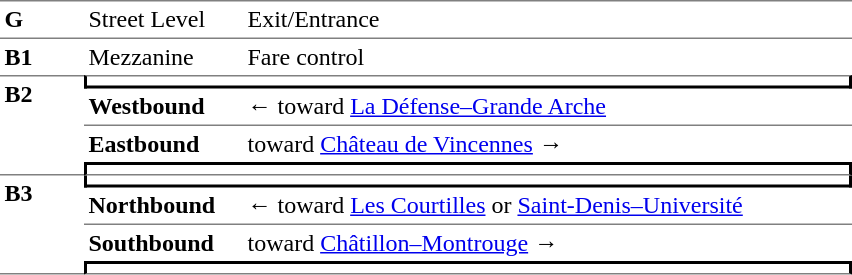<table border=0 cellspacing=0 cellpadding=3>
<tr>
<td style="border-top:solid 1px gray;" width=50 valign=top><strong>G</strong></td>
<td style="border-top:solid 1px gray;" width=100 valign=top>Street Level</td>
<td style="border-top:solid 1px gray;" width=400 valign=top>Exit/Entrance</td>
</tr>
<tr>
<td style="border-top:solid 1px gray;" width=50 valign=top><strong>B1</strong></td>
<td style="border-top:solid 1px gray;" width=100 valign=top>Mezzanine</td>
<td style="border-top:solid 1px gray;" width=400 valign=top>Fare control</td>
</tr>
<tr>
<td style="border-top:solid 1px gray;border-bottom:solid 1px gray;" width=50 rowspan=4 valign=top><strong>B2</strong></td>
<td style="border-top:solid 1px gray;border-right:solid 2px black;border-left:solid 2px black;border-bottom:solid 2px black;text-align:center;" colspan=2></td>
</tr>
<tr>
<td style="border-bottom:solid 1px gray;" width=100><strong>Westbound</strong></td>
<td style="border-bottom:solid 1px gray;" width=390>←   toward <a href='#'>La Défense–Grande Arche</a> </td>
</tr>
<tr>
<td><strong>Eastbound</strong></td>
<td>   toward <a href='#'>Château de Vincennes</a>  →</td>
</tr>
<tr>
<td style="border-top:solid 2px black;border-right:solid 2px black;border-left:solid 2px black;border-bottom:solid 1px gray;text-align:center;" colspan=2></td>
</tr>
<tr>
<td style="border-bottom:solid 1px gray;" width=50 rowspan=4 valign=top><strong>B3</strong></td>
<td style="border-right:solid 2px black;border-left:solid 2px black;border-bottom:solid 2px black;text-align:center;" colspan=2></td>
</tr>
<tr>
<td style="border-bottom:solid 1px gray;" width=100><strong>Northbound</strong></td>
<td style="border-bottom:solid 1px gray;" width=390>←   toward <a href='#'>Les Courtilles</a> or <a href='#'>Saint-Denis–Université</a> </td>
</tr>
<tr>
<td><strong>Southbound</strong></td>
<td>   toward <a href='#'>Châtillon–Montrouge</a>  →</td>
</tr>
<tr>
<td style="border-top:solid 2px black;border-right:solid 2px black;border-left:solid 2px black;border-bottom:solid 1px gray;text-align:center;" colspan=2></td>
</tr>
</table>
